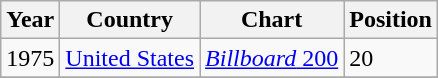<table class="wikitable">
<tr>
<th align="left">Year</th>
<th align="left">Country</th>
<th align="left">Chart</th>
<th align="left">Position</th>
</tr>
<tr>
<td align="left">1975</td>
<td align="left"><a href='#'>United States</a></td>
<td align="left"><a href='#'><em>Billboard</em> 200</a></td>
<td align="left">20</td>
</tr>
<tr>
</tr>
</table>
